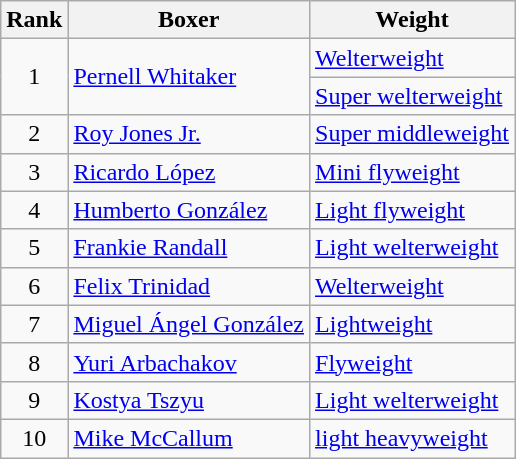<table class="wikitable ">
<tr>
<th>Rank</th>
<th>Boxer</th>
<th>Weight</th>
</tr>
<tr>
<td rowspan=2 align=center>1</td>
<td rowspan=2><a href='#'>Pernell Whitaker</a></td>
<td><a href='#'>Welterweight</a></td>
</tr>
<tr>
<td><a href='#'>Super welterweight</a></td>
</tr>
<tr>
<td align=center>2</td>
<td><a href='#'>Roy Jones Jr.</a></td>
<td><a href='#'>Super middleweight</a></td>
</tr>
<tr>
<td align=center>3</td>
<td><a href='#'>Ricardo López</a></td>
<td><a href='#'>Mini flyweight</a></td>
</tr>
<tr>
<td align=center>4</td>
<td><a href='#'>Humberto González</a></td>
<td><a href='#'>Light flyweight</a></td>
</tr>
<tr>
<td align=center>5</td>
<td><a href='#'>Frankie Randall</a></td>
<td><a href='#'>Light welterweight</a></td>
</tr>
<tr>
<td align=center>6</td>
<td><a href='#'>Felix Trinidad</a></td>
<td><a href='#'>Welterweight</a></td>
</tr>
<tr>
<td align=center>7</td>
<td><a href='#'>Miguel Ángel González</a></td>
<td><a href='#'>Lightweight</a></td>
</tr>
<tr>
<td align=center>8</td>
<td><a href='#'>Yuri Arbachakov</a></td>
<td><a href='#'>Flyweight</a></td>
</tr>
<tr>
<td align=center>9</td>
<td><a href='#'>Kostya Tszyu</a></td>
<td><a href='#'>Light welterweight</a></td>
</tr>
<tr>
<td align=center>10</td>
<td><a href='#'>Mike McCallum</a></td>
<td><a href='#'>light heavyweight</a></td>
</tr>
</table>
